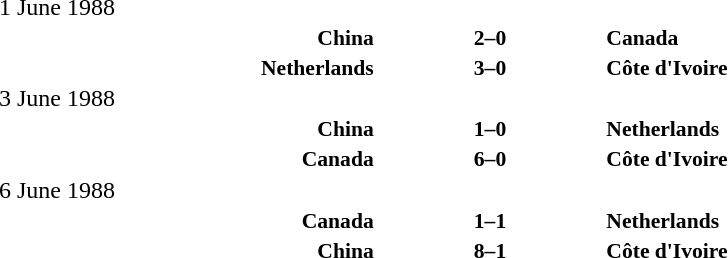<table width=100% cellspacing=1>
<tr>
<th width=20%></th>
<th width=12%></th>
<th width=20%></th>
<th></th>
</tr>
<tr>
<td>1 June 1988</td>
</tr>
<tr style=font-size:90%>
<td align=right><strong>China</strong></td>
<td align=center><strong>2–0</strong></td>
<td><strong>Canada</strong></td>
</tr>
<tr style=font-size:90%>
<td align=right><strong>Netherlands</strong></td>
<td align=center><strong>3–0</strong></td>
<td><strong>Côte d'Ivoire</strong></td>
</tr>
<tr>
<td>3 June 1988</td>
</tr>
<tr style=font-size:90%>
<td align=right><strong>China</strong></td>
<td align=center><strong>1–0</strong></td>
<td><strong>Netherlands</strong></td>
</tr>
<tr style=font-size:90%>
<td align=right><strong>Canada</strong></td>
<td align=center><strong>6–0</strong></td>
<td><strong>Côte d'Ivoire</strong></td>
</tr>
<tr>
<td>6 June 1988</td>
</tr>
<tr style=font-size:90%>
<td align=right><strong>Canada</strong></td>
<td align=center><strong>1–1</strong></td>
<td><strong>Netherlands</strong></td>
</tr>
<tr style=font-size:90%>
<td align=right><strong>China</strong></td>
<td align=center><strong>8–1</strong></td>
<td><strong>Côte d'Ivoire</strong></td>
</tr>
</table>
